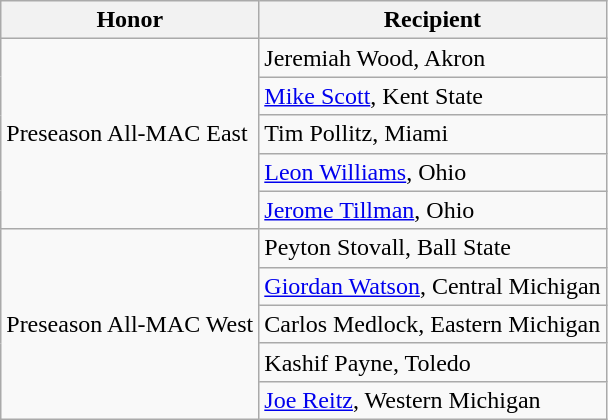<table class="wikitable" border="1">
<tr>
<th>Honor</th>
<th>Recipient</th>
</tr>
<tr>
<td rowspan=5 valign=middle>Preseason All-MAC East</td>
<td>Jeremiah Wood, Akron</td>
</tr>
<tr>
<td><a href='#'>Mike Scott</a>, Kent State</td>
</tr>
<tr>
<td>Tim Pollitz, Miami</td>
</tr>
<tr>
<td><a href='#'>Leon Williams</a>, Ohio</td>
</tr>
<tr>
<td><a href='#'>Jerome Tillman</a>, Ohio</td>
</tr>
<tr>
<td rowspan=6 valign=middle>Preseason All-MAC West</td>
<td>Peyton Stovall, Ball State</td>
</tr>
<tr>
<td><a href='#'>Giordan Watson</a>, Central Michigan</td>
</tr>
<tr>
<td>Carlos Medlock, Eastern Michigan</td>
</tr>
<tr>
<td>Kashif Payne, Toledo</td>
</tr>
<tr>
<td><a href='#'>Joe Reitz</a>, Western Michigan</td>
</tr>
</table>
